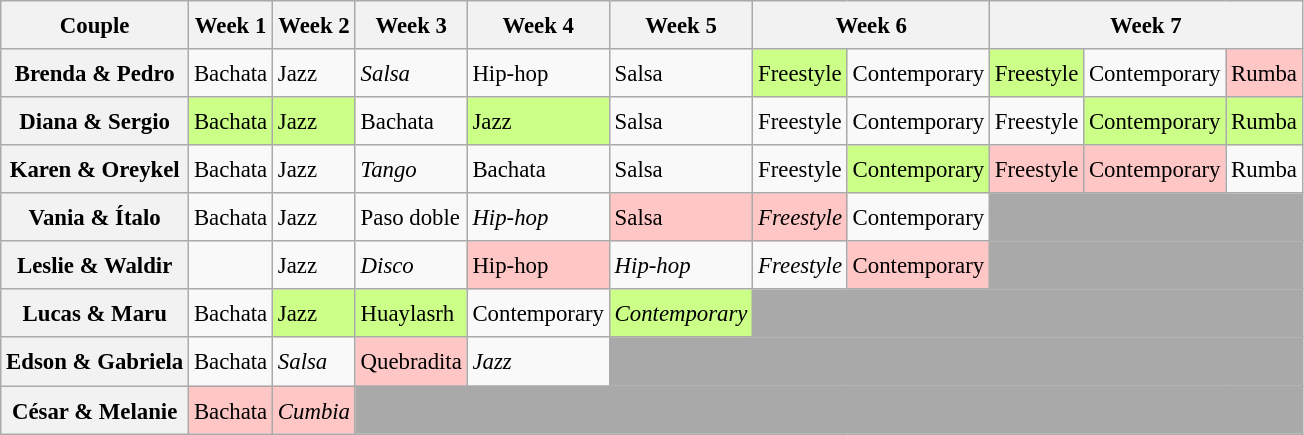<table class="wikitable" style="text-align:left; font-size:95%; line-height:25px;">
<tr>
<th>Couple</th>
<th>Week 1</th>
<th>Week 2</th>
<th>Week 3</th>
<th>Week 4</th>
<th>Week 5</th>
<th colspan=2>Week 6</th>
<th colspan=3>Week 7</th>
</tr>
<tr>
<th>Brenda & Pedro</th>
<td>Bachata</td>
<td>Jazz</td>
<td><em>Salsa</em></td>
<td>Hip-hop<br></td>
<td>Salsa</td>
<td style="background:#ccff88;">Freestyle</td>
<td>Contemporary</td>
<td style="background:#ccff88;">Freestyle</td>
<td>Contemporary</td>
<td style="background:#ffc6c6;">Rumba</td>
</tr>
<tr>
<th>Diana & Sergio</th>
<td style="background:#ccff88;">Bachata</td>
<td style="background:#ccff88;">Jazz</td>
<td>Bachata</td>
<td style="background:#ccff88;">Jazz<br></td>
<td>Salsa</td>
<td>Freestyle</td>
<td>Contemporary</td>
<td>Freestyle</td>
<td style="background:#ccff88;">Contemporary</td>
<td style="background:#ccff88;">Rumba</td>
</tr>
<tr>
<th>Karen & Oreykel</th>
<td>Bachata</td>
<td>Jazz</td>
<td><em>Tango</em></td>
<td>Bachata<br></td>
<td>Salsa</td>
<td>Freestyle</td>
<td style="background:#ccff88;">Contemporary</td>
<td style="background:#ffc6c6;">Freestyle</td>
<td style="background:#ffc6c6;">Contemporary</td>
<td>Rumba</td>
</tr>
<tr>
<th>Vania & Ítalo</th>
<td>Bachata</td>
<td>Jazz</td>
<td>Paso doble</td>
<td><em>Hip-hop</em><br></td>
<td style="background:#ffc6c6;">Salsa</td>
<td style="background:#ffc6c6;"><em>Freestyle</em></td>
<td>Contemporary</td>
<td colspan=3 style="background:darkgrey;"></td>
</tr>
<tr>
<th>Leslie & Waldir</th>
<td></td>
<td>Jazz</td>
<td><em>Disco</em></td>
<td style="background:#ffc6c6;">Hip-hop<br></td>
<td><em>Hip-hop</em></td>
<td><em>Freestyle</em></td>
<td style="background:#ffc6c6;">Contemporary</td>
<td colspan=3 style="background:darkgrey;"></td>
</tr>
<tr>
<th>Lucas & Maru</th>
<td>Bachata</td>
<td style="background:#ccff88;">Jazz</td>
<td style="background:#ccff88;">Huaylasrh</td>
<td>Contemporary<br></td>
<td style="background:#ccff88;"><em>Contemporary</em></td>
<td colspan=5 style="background:darkgrey;"></td>
</tr>
<tr>
<th>Edson & Gabriela</th>
<td>Bachata</td>
<td><em>Salsa</em></td>
<td style="background:#ffc6c6;">Quebradita</td>
<td><em>Jazz</em><br></td>
<td colspan=6 style="background:darkgrey;"></td>
</tr>
<tr>
<th>César & Melanie</th>
<td style="background:#ffc6c6;">Bachata</td>
<td style="background:#ffc6c6;"><em>Cumbia</em></td>
<td colspan=8 style="background:darkgrey;"></td>
</tr>
</table>
